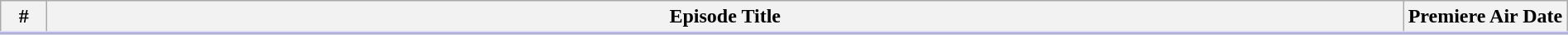<table class="wikitable" style="width:100%; margin:auto; background:#FFF;">
<tr style="border-bottom: 3px solid #CCF">
<th width="30">#</th>
<th>Episode Title</th>
<th width="125">Premiere Air Date</th>
</tr>
<tr>
</tr>
</table>
